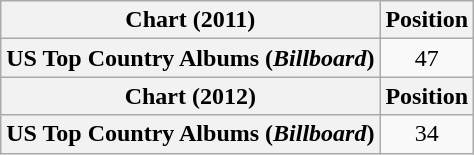<table class="wikitable plainrowheaders" style="text-align:center">
<tr>
<th scope="col">Chart (2011)</th>
<th scope="col">Position</th>
</tr>
<tr>
<th scope="row">US Top Country Albums (<em>Billboard</em>)</th>
<td>47</td>
</tr>
<tr>
<th scope="col">Chart (2012)</th>
<th scope="col">Position</th>
</tr>
<tr>
<th scope="row">US Top Country Albums (<em>Billboard</em>)</th>
<td>34</td>
</tr>
</table>
